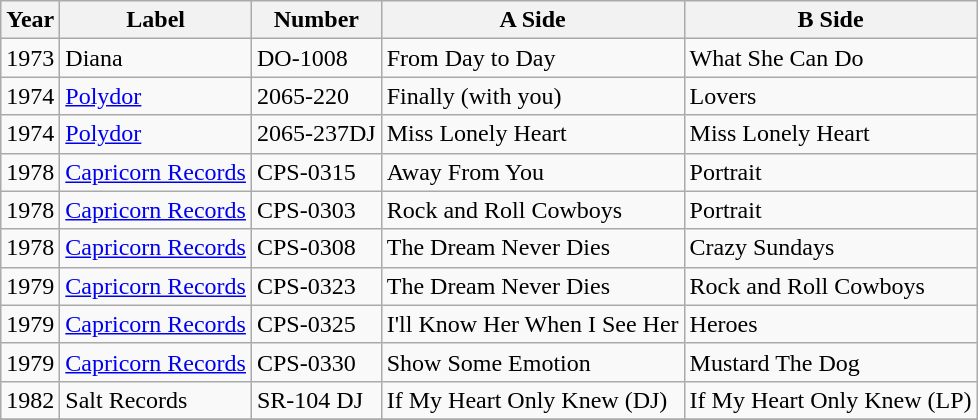<table class="wikitable">
<tr>
<th>Year</th>
<th>Label</th>
<th>Number</th>
<th>A Side</th>
<th>B Side</th>
</tr>
<tr>
<td>1973</td>
<td>Diana</td>
<td>DO-1008</td>
<td>From Day to Day</td>
<td>What She Can Do</td>
</tr>
<tr>
<td>1974</td>
<td><a href='#'>Polydor</a></td>
<td>2065-220</td>
<td>Finally (with you)</td>
<td>Lovers</td>
</tr>
<tr>
<td>1974</td>
<td><a href='#'>Polydor</a></td>
<td>2065-237DJ</td>
<td>Miss Lonely Heart</td>
<td>Miss Lonely Heart</td>
</tr>
<tr>
<td>1978</td>
<td><a href='#'>Capricorn Records</a></td>
<td>CPS-0315</td>
<td>Away From You</td>
<td>Portrait</td>
</tr>
<tr>
<td>1978</td>
<td><a href='#'>Capricorn Records</a></td>
<td>CPS-0303</td>
<td>Rock and Roll Cowboys</td>
<td>Portrait</td>
</tr>
<tr>
<td>1978</td>
<td><a href='#'>Capricorn Records</a></td>
<td>CPS-0308</td>
<td>The Dream Never Dies</td>
<td>Crazy Sundays</td>
</tr>
<tr>
<td>1979</td>
<td><a href='#'>Capricorn Records</a></td>
<td>CPS-0323</td>
<td>The Dream Never Dies</td>
<td>Rock and Roll Cowboys</td>
</tr>
<tr>
<td>1979</td>
<td><a href='#'>Capricorn Records</a></td>
<td>CPS-0325</td>
<td>I'll Know Her When I See Her</td>
<td>Heroes</td>
</tr>
<tr>
<td>1979</td>
<td><a href='#'>Capricorn Records</a></td>
<td>CPS-0330</td>
<td>Show Some Emotion</td>
<td>Mustard The Dog</td>
</tr>
<tr>
<td>1982</td>
<td>Salt Records</td>
<td>SR-104 DJ</td>
<td>If My Heart Only Knew (DJ)</td>
<td>If My Heart Only Knew (LP)</td>
</tr>
<tr>
</tr>
</table>
